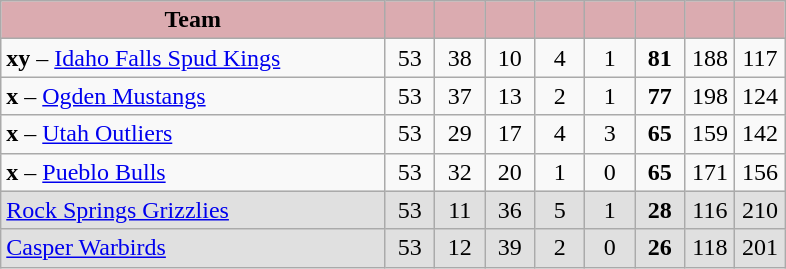<table class="wikitable" style="text-align:center">
<tr>
<th style="background:#dbabb0; width:46%;">Team</th>
<th style="background:#dbabb0; width:6%;"></th>
<th style="background:#dbabb0; width:6%;"></th>
<th style="background:#dbabb0; width:6%;"></th>
<th style="background:#dbabb0; width:6%;"></th>
<th style="background:#dbabb0; width:6%;"></th>
<th style="background:#dbabb0; width:6%;"></th>
<th style="background:#dbabb0; width:6%;"></th>
<th style="background:#dbabb0; width:6%;"></th>
</tr>
<tr>
<td align=left><strong>xy</strong> – <a href='#'>Idaho Falls Spud Kings</a></td>
<td>53</td>
<td>38</td>
<td>10</td>
<td>4</td>
<td>1</td>
<td><strong>81</strong></td>
<td>188</td>
<td>117</td>
</tr>
<tr>
<td align=left><strong>x</strong> – <a href='#'>Ogden Mustangs</a></td>
<td>53</td>
<td>37</td>
<td>13</td>
<td>2</td>
<td>1</td>
<td><strong>77</strong></td>
<td>198</td>
<td>124</td>
</tr>
<tr>
<td align=left><strong>x</strong> – <a href='#'>Utah Outliers</a></td>
<td>53</td>
<td>29</td>
<td>17</td>
<td>4</td>
<td>3</td>
<td><strong>65</strong></td>
<td>159</td>
<td>142</td>
</tr>
<tr>
<td align=left><strong>x</strong> – <a href='#'>Pueblo Bulls</a></td>
<td>53</td>
<td>32</td>
<td>20</td>
<td>1</td>
<td>0</td>
<td><strong>65</strong></td>
<td>171</td>
<td>156</td>
</tr>
<tr bgcolor=e0e0e0>
<td align=left><a href='#'>Rock Springs Grizzlies</a></td>
<td>53</td>
<td>11</td>
<td>36</td>
<td>5</td>
<td>1</td>
<td><strong>28</strong></td>
<td>116</td>
<td>210</td>
</tr>
<tr bgcolor=e0e0e0>
<td align=left><a href='#'>Casper Warbirds</a></td>
<td>53</td>
<td>12</td>
<td>39</td>
<td>2</td>
<td>0</td>
<td><strong>26</strong></td>
<td>118</td>
<td>201</td>
</tr>
</table>
